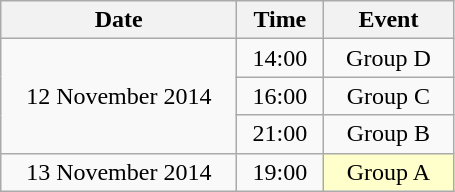<table class = "wikitable" style="text-align:center;">
<tr>
<th width=150>Date</th>
<th width=50>Time</th>
<th width=80>Event</th>
</tr>
<tr>
<td rowspan=3>12 November 2014</td>
<td>14:00</td>
<td>Group D</td>
</tr>
<tr>
<td>16:00</td>
<td>Group C</td>
</tr>
<tr>
<td>21:00</td>
<td>Group B</td>
</tr>
<tr>
<td>13 November 2014</td>
<td>19:00</td>
<td bgcolor=ffffcc>Group A</td>
</tr>
</table>
